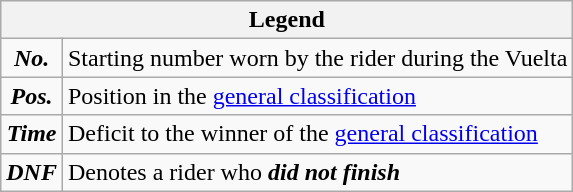<table class="wikitable">
<tr>
<th colspan=2>Legend</th>
</tr>
<tr>
<td align=center><strong><em>No.</em></strong></td>
<td>Starting number worn by the rider during the Vuelta</td>
</tr>
<tr>
<td align=center><strong><em>Pos.</em></strong></td>
<td>Position in the <a href='#'>general classification</a></td>
</tr>
<tr>
<td align=center><strong><em>Time</em></strong></td>
<td>Deficit to the winner of the <a href='#'>general classification</a></td>
</tr>
<tr>
<td align=center><strong><em>DNF</em></strong></td>
<td>Denotes a rider who <strong><em>did not finish</em></strong></td>
</tr>
</table>
